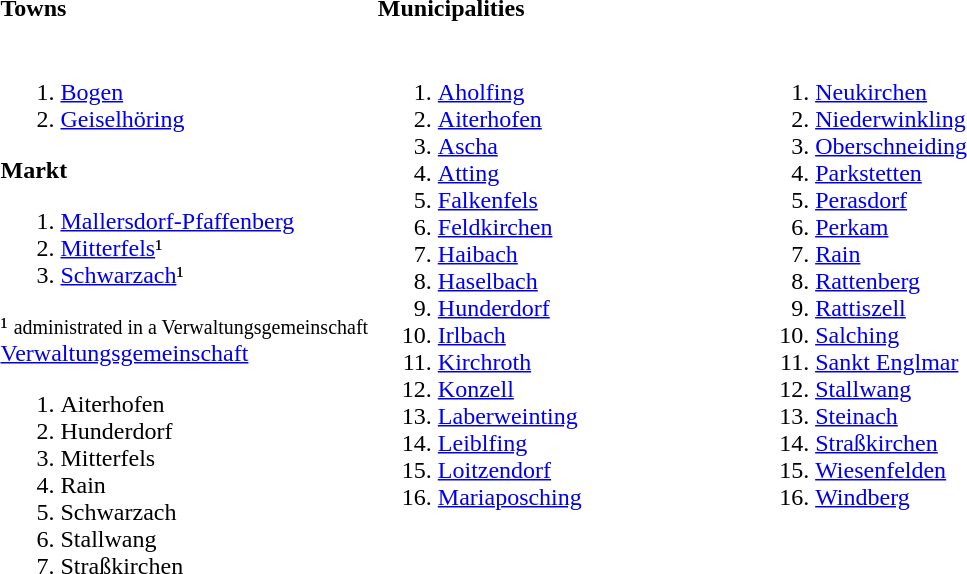<table>
<tr>
<th align=left width=33%>Towns</th>
<th align=left width=33%>Municipalities</th>
<th align=left width=33%></th>
</tr>
<tr valign=top>
<td><br><ol><li><a href='#'>Bogen</a></li><li><a href='#'>Geiselhöring</a></li></ol><strong>Markt</strong><ol><li><a href='#'>Mallersdorf-Pfaffenberg</a></li><li><a href='#'>Mitterfels</a>¹</li><li><a href='#'>Schwarzach</a>¹</li></ol>¹ <small>administrated in a Verwaltungsgemeinschaft</small>
<br>
<a href='#'>Verwaltungsgemeinschaft</a><ol><li>Aiterhofen</li><li>Hunderdorf</li><li>Mitterfels</li><li>Rain</li><li>Schwarzach</li><li>Stallwang</li><li>Straßkirchen</li></ol></td>
<td><br><ol><li><a href='#'>Aholfing</a></li><li><a href='#'>Aiterhofen</a></li><li><a href='#'>Ascha</a></li><li><a href='#'>Atting</a></li><li><a href='#'>Falkenfels</a></li><li><a href='#'>Feldkirchen</a></li><li><a href='#'>Haibach</a></li><li><a href='#'>Haselbach</a></li><li><a href='#'>Hunderdorf</a></li><li><a href='#'>Irlbach</a></li><li><a href='#'>Kirchroth</a></li><li><a href='#'>Konzell</a></li><li><a href='#'>Laberweinting</a></li><li><a href='#'>Leiblfing</a></li><li><a href='#'>Loitzendorf</a></li><li><a href='#'>Mariaposching</a></li></ol></td>
<td><br><ol>
<li> <a href='#'>Neukirchen</a>
<li> <a href='#'>Niederwinkling</a>
<li> <a href='#'>Oberschneiding</a>
<li> <a href='#'>Parkstetten</a>
<li> <a href='#'>Perasdorf</a>
<li> <a href='#'>Perkam</a>
<li> <a href='#'>Rain</a>
<li> <a href='#'>Rattenberg</a>
<li> <a href='#'>Rattiszell</a>
<li> <a href='#'>Salching</a>
<li> <a href='#'>Sankt Englmar</a>
<li> <a href='#'>Stallwang</a>
<li> <a href='#'>Steinach</a>
<li> <a href='#'>Straßkirchen</a>
<li> <a href='#'>Wiesenfelden</a>
<li> <a href='#'>Windberg</a>
</ol></td>
</tr>
</table>
